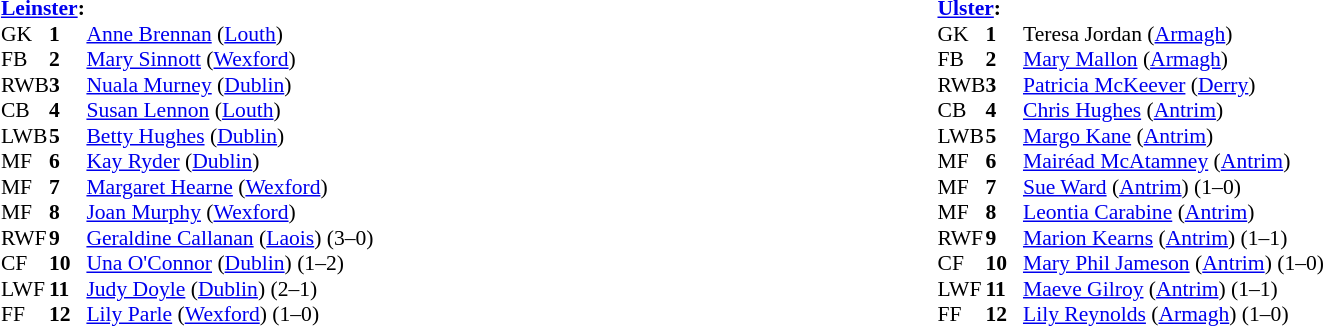<table width="100%">
<tr>
<td valign="top"></td>
<td valign="top" width="50%"><br><table style="font-size: 90%" cellspacing="0" cellpadding="0" align=center>
<tr>
<td colspan="4"><strong><a href='#'>Leinster</a>:</strong></td>
</tr>
<tr>
<th width="25"></th>
<th width="25"></th>
</tr>
<tr>
<td>GK</td>
<td><strong>1</strong></td>
<td><a href='#'>Anne Brennan</a> (<a href='#'>Louth</a>)</td>
</tr>
<tr>
<td>FB</td>
<td><strong>2</strong></td>
<td><a href='#'>Mary Sinnott</a> (<a href='#'>Wexford</a>)</td>
</tr>
<tr>
<td>RWB</td>
<td><strong>3</strong></td>
<td><a href='#'>Nuala Murney</a> (<a href='#'>Dublin</a>)</td>
</tr>
<tr>
<td>CB</td>
<td><strong>4</strong></td>
<td><a href='#'>Susan Lennon</a> (<a href='#'>Louth</a>)</td>
</tr>
<tr>
<td>LWB</td>
<td><strong>5</strong></td>
<td><a href='#'>Betty Hughes</a> (<a href='#'>Dublin</a>)</td>
</tr>
<tr>
<td>MF</td>
<td><strong>6</strong></td>
<td><a href='#'>Kay Ryder</a> (<a href='#'>Dublin</a>)</td>
</tr>
<tr>
<td>MF</td>
<td><strong>7</strong></td>
<td><a href='#'>Margaret Hearne</a> (<a href='#'>Wexford</a>)</td>
</tr>
<tr>
<td>MF</td>
<td><strong>8</strong></td>
<td><a href='#'>Joan Murphy</a> (<a href='#'>Wexford</a>)</td>
</tr>
<tr>
<td>RWF</td>
<td><strong>9</strong></td>
<td><a href='#'>Geraldine Callanan</a> (<a href='#'>Laois</a>) (3–0)</td>
</tr>
<tr>
<td>CF</td>
<td><strong>10</strong></td>
<td><a href='#'>Una O'Connor</a> (<a href='#'>Dublin</a>) (1–2)</td>
</tr>
<tr>
<td>LWF</td>
<td><strong>11</strong></td>
<td><a href='#'>Judy Doyle</a> (<a href='#'>Dublin</a>) (2–1)</td>
</tr>
<tr>
<td>FF</td>
<td><strong>12</strong></td>
<td><a href='#'>Lily Parle</a> (<a href='#'>Wexford</a>) (1–0)</td>
</tr>
<tr>
</tr>
</table>
</td>
<td valign="top" width="50%"><br><table style="font-size: 90%" cellspacing="0" cellpadding="0" align=center>
<tr>
<td colspan="4"><strong><a href='#'>Ulster</a>:</strong></td>
</tr>
<tr>
<th width="25"></th>
<th width="25"></th>
</tr>
<tr>
<td>GK</td>
<td><strong>1</strong></td>
<td>Teresa Jordan (<a href='#'>Armagh</a>)</td>
</tr>
<tr>
<td>FB</td>
<td><strong>2</strong></td>
<td><a href='#'>Mary Mallon</a> (<a href='#'>Armagh</a>)</td>
</tr>
<tr>
<td>RWB</td>
<td><strong>3</strong></td>
<td><a href='#'>Patricia McKeever</a> (<a href='#'>Derry</a>)</td>
</tr>
<tr>
<td>CB</td>
<td><strong>4</strong></td>
<td><a href='#'>Chris Hughes</a> (<a href='#'>Antrim</a>)</td>
</tr>
<tr>
<td>LWB</td>
<td><strong>5</strong></td>
<td><a href='#'>Margo Kane</a> (<a href='#'>Antrim</a>)</td>
</tr>
<tr>
<td>MF</td>
<td><strong>6</strong></td>
<td><a href='#'>Mairéad McAtamney</a> (<a href='#'>Antrim</a>)</td>
</tr>
<tr>
<td>MF</td>
<td><strong>7</strong></td>
<td><a href='#'>Sue Ward</a> (<a href='#'>Antrim</a>) (1–0)</td>
</tr>
<tr>
<td>MF</td>
<td><strong>8</strong></td>
<td><a href='#'>Leontia Carabine</a> (<a href='#'>Antrim</a>)</td>
</tr>
<tr>
<td>RWF</td>
<td><strong>9</strong></td>
<td><a href='#'>Marion Kearns</a> (<a href='#'>Antrim</a>) (1–1)</td>
</tr>
<tr>
<td>CF</td>
<td><strong>10</strong></td>
<td><a href='#'>Mary Phil Jameson</a> (<a href='#'>Antrim</a>) (1–0)</td>
</tr>
<tr>
<td>LWF</td>
<td><strong>11</strong></td>
<td><a href='#'>Maeve Gilroy</a> (<a href='#'>Antrim</a>) (1–1)</td>
</tr>
<tr>
<td>FF</td>
<td><strong>12</strong></td>
<td><a href='#'>Lily Reynolds</a> (<a href='#'>Armagh</a>) (1–0)</td>
</tr>
<tr>
</tr>
</table>
</td>
</tr>
</table>
